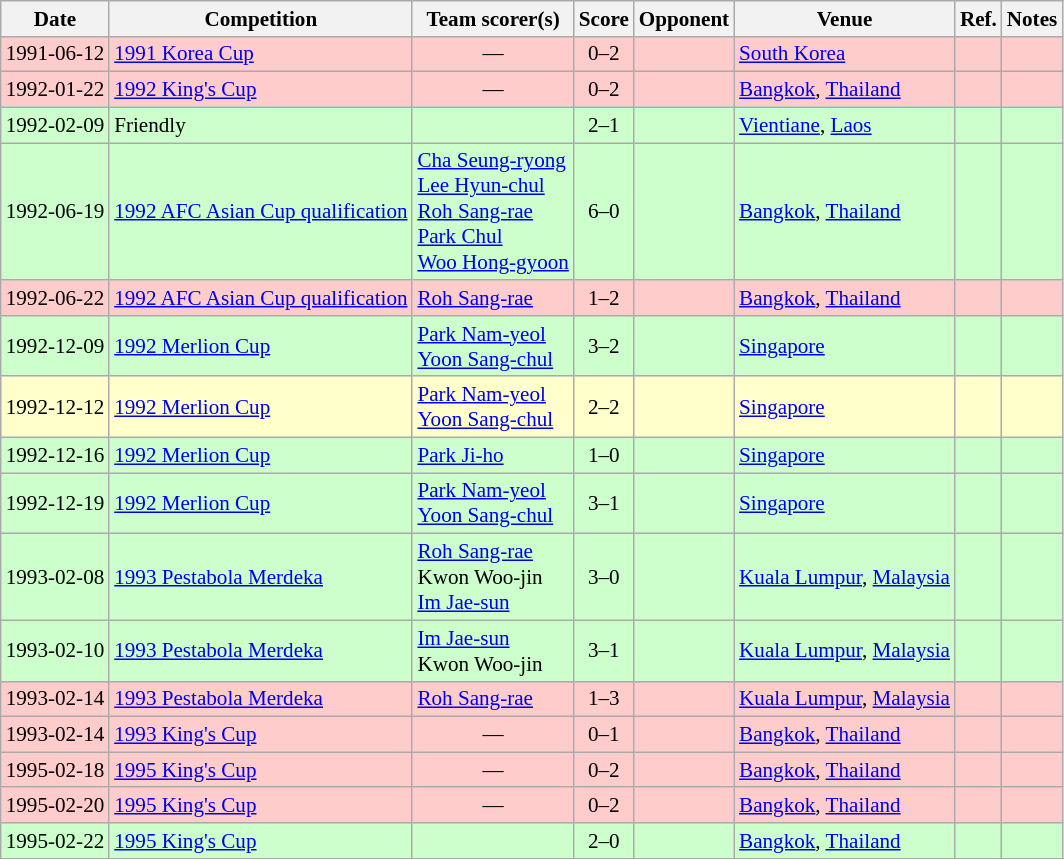<table class="wikitable" style="font-size:88%;">
<tr>
<th>Date</th>
<th>Competition</th>
<th>Team scorer(s)</th>
<th>Score</th>
<th>Opponent</th>
<th>Venue</th>
<th>Ref.</th>
<th>Notes</th>
</tr>
<tr bgcolor="#ffcccc">
<td>1991-06-12</td>
<td><a href='#'>1991 Korea Cup</a></td>
<td align="center">—</td>
<td align="center">0–2</td>
<td></td>
<td><a href='#'>South Korea</a></td>
<td></td>
<td></td>
</tr>
<tr bgcolor="#ffcccc">
<td>1992-01-22</td>
<td><a href='#'>1992 King's Cup</a></td>
<td align="center">—</td>
<td align="center">0–2</td>
<td></td>
<td><a href='#'>Bangkok</a>, <a href='#'>Thailand</a></td>
<td></td>
<td></td>
</tr>
<tr bgcolor="#ccffcc">
<td>1992-02-09</td>
<td>Friendly</td>
<td></td>
<td align="center">2–1</td>
<td></td>
<td><a href='#'>Vientiane</a>, <a href='#'>Laos</a></td>
<td></td>
<td></td>
</tr>
<tr bgcolor="#ccffcc">
<td>1992-06-19</td>
<td><a href='#'>1992 AFC Asian Cup qualification</a></td>
<td><a href='#'>Cha Seung-ryong</a> <br><a href='#'>Lee Hyun-chul</a> <br><a href='#'>Roh Sang-rae</a> <br><a href='#'>Park Chul</a> <br><a href='#'>Woo Hong-gyoon</a> </td>
<td style="text-align:center;">6–0</td>
<td></td>
<td><a href='#'>Bangkok</a>, <a href='#'>Thailand</a></td>
<td></td>
<td></td>
</tr>
<tr bgcolor="#ffcccc">
<td>1992-06-22</td>
<td><a href='#'>1992 AFC Asian Cup qualification</a></td>
<td><a href='#'>Roh Sang-rae</a> </td>
<td style="text-align:center;">1–2</td>
<td></td>
<td><a href='#'>Bangkok</a>, <a href='#'>Thailand</a></td>
<td></td>
<td></td>
</tr>
<tr bgcolor="#ccffcc">
<td>1992-12-09</td>
<td><a href='#'>1992 Merlion Cup</a></td>
<td><a href='#'>Park Nam-yeol</a> <br><a href='#'>Yoon Sang-chul</a> </td>
<td align="center">3–2</td>
<td></td>
<td><a href='#'>Singapore</a></td>
<td></td>
<td></td>
</tr>
<tr bgcolor="#ffffcc">
<td>1992-12-12</td>
<td><a href='#'>1992 Merlion Cup</a></td>
<td><a href='#'>Park Nam-yeol</a> <br><a href='#'>Yoon Sang-chul</a> </td>
<td align="center">2–2</td>
<td></td>
<td><a href='#'>Singapore</a></td>
<td></td>
<td></td>
</tr>
<tr bgcolor="#ccffcc">
<td>1992-12-16</td>
<td><a href='#'>1992 Merlion Cup</a></td>
<td><a href='#'>Park Ji-ho</a> </td>
<td align="center">1–0 </td>
<td></td>
<td><a href='#'>Singapore</a></td>
<td></td>
<td></td>
</tr>
<tr bgcolor="#ccffcc">
<td>1992-12-19</td>
<td><a href='#'>1992 Merlion Cup</a></td>
<td><a href='#'>Park Nam-yeol</a> <br><a href='#'>Yoon Sang-chul</a> </td>
<td align="center">3–1</td>
<td></td>
<td><a href='#'>Singapore</a></td>
<td></td>
<td></td>
</tr>
<tr bgcolor="#ccffcc">
<td>1993-02-08</td>
<td><a href='#'>1993 Pestabola Merdeka</a></td>
<td><a href='#'>Roh Sang-rae</a> <br>Kwon Woo-jin <br><a href='#'>Im Jae-sun</a> </td>
<td align="center">3–0</td>
<td></td>
<td><a href='#'>Kuala Lumpur</a>, <a href='#'>Malaysia</a></td>
<td></td>
<td></td>
</tr>
<tr bgcolor="#ccffcc">
<td>1993-02-10</td>
<td><a href='#'>1993 Pestabola Merdeka</a></td>
<td><a href='#'>Im Jae-sun</a> <br>Kwon Woo-jin </td>
<td align="center">3–1</td>
<td></td>
<td><a href='#'>Kuala Lumpur</a>, <a href='#'>Malaysia</a></td>
<td></td>
<td></td>
</tr>
<tr bgcolor="#ffcccc">
<td>1993-02-14</td>
<td><a href='#'>1993 Pestabola Merdeka</a></td>
<td><a href='#'>Roh Sang-rae</a> </td>
<td align="center">1–3 </td>
<td></td>
<td><a href='#'>Kuala Lumpur</a>, <a href='#'>Malaysia</a></td>
<td></td>
<td></td>
</tr>
<tr bgcolor="#ffcccc">
<td>1993-02-14</td>
<td><a href='#'>1993 King's Cup</a></td>
<td align="center">—</td>
<td align="center">0–1</td>
<td></td>
<td><a href='#'>Bangkok</a>, <a href='#'>Thailand</a></td>
<td></td>
<td></td>
</tr>
<tr bgcolor="#ffcccc">
<td>1995-02-18</td>
<td><a href='#'>1995 King's Cup</a></td>
<td align="center">—</td>
<td align="center">0–2</td>
<td></td>
<td><a href='#'>Bangkok</a>, <a href='#'>Thailand</a></td>
<td></td>
<td></td>
</tr>
<tr bgcolor="#ffcccc">
<td>1995-02-20</td>
<td><a href='#'>1995 King's Cup</a></td>
<td align="center">—</td>
<td align="center">0–2</td>
<td></td>
<td><a href='#'>Bangkok</a>, <a href='#'>Thailand</a></td>
<td></td>
<td></td>
</tr>
<tr bgcolor="#ccffcc">
<td>1995-02-22</td>
<td><a href='#'>1995 King's Cup</a></td>
<td></td>
<td align="center">2–0</td>
<td></td>
<td><a href='#'>Bangkok</a>, <a href='#'>Thailand</a></td>
<td></td>
<td></td>
</tr>
</table>
